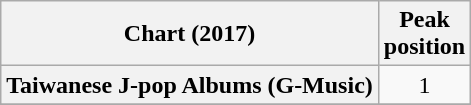<table class="wikitable plainrowheaders">
<tr>
<th>Chart (2017)</th>
<th>Peak<br>position</th>
</tr>
<tr>
<th scope="row">Taiwanese J-pop Albums (G-Music)</th>
<td align="center">1</td>
</tr>
<tr>
</tr>
</table>
